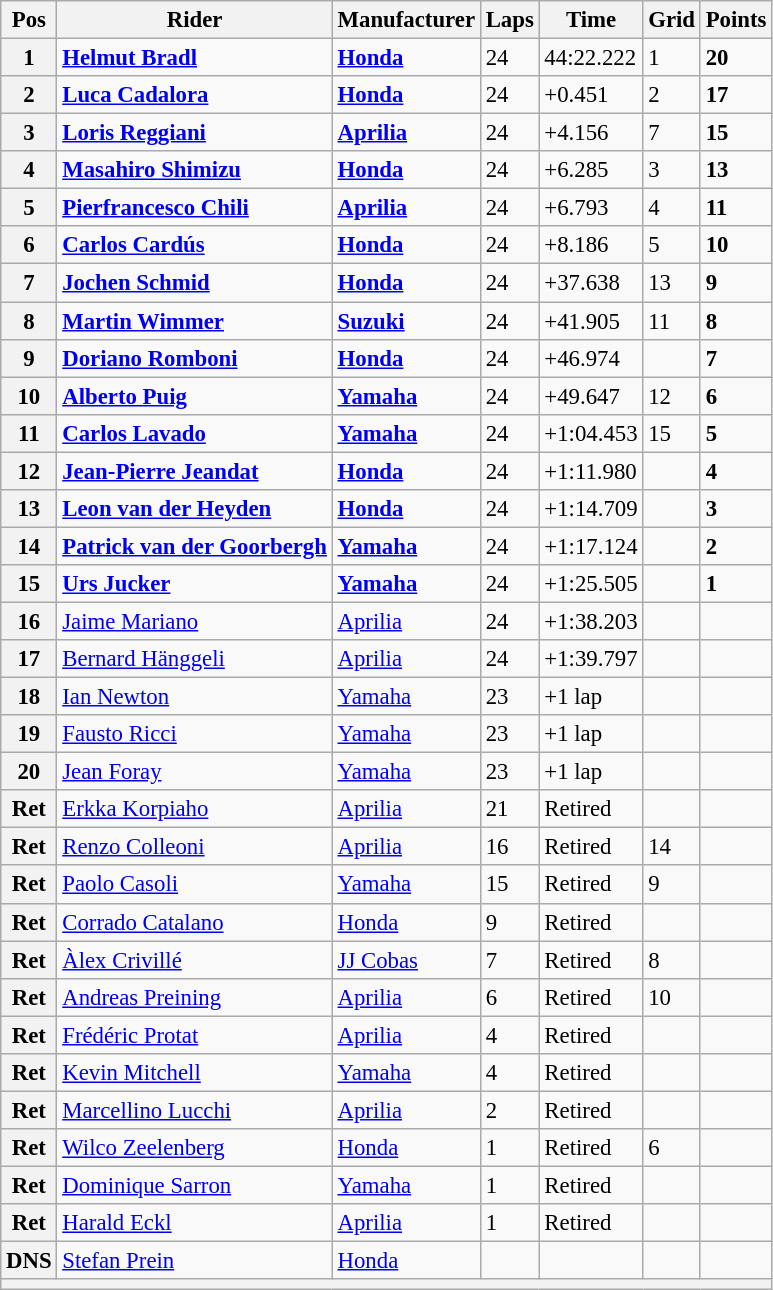<table class="wikitable" style="font-size: 95%;">
<tr>
<th>Pos</th>
<th>Rider</th>
<th>Manufacturer</th>
<th>Laps</th>
<th>Time</th>
<th>Grid</th>
<th>Points</th>
</tr>
<tr>
<th>1</th>
<td> <strong><a href='#'>Helmut Bradl</a></strong></td>
<td><strong><a href='#'>Honda</a></strong></td>
<td>24</td>
<td>44:22.222</td>
<td>1</td>
<td><strong>20</strong></td>
</tr>
<tr>
<th>2</th>
<td> <strong><a href='#'>Luca Cadalora</a></strong></td>
<td><strong><a href='#'>Honda</a></strong></td>
<td>24</td>
<td>+0.451</td>
<td>2</td>
<td><strong>17</strong></td>
</tr>
<tr>
<th>3</th>
<td> <strong><a href='#'>Loris Reggiani</a></strong></td>
<td><strong><a href='#'>Aprilia</a></strong></td>
<td>24</td>
<td>+4.156</td>
<td>7</td>
<td><strong>15</strong></td>
</tr>
<tr>
<th>4</th>
<td> <strong><a href='#'>Masahiro Shimizu</a></strong></td>
<td><strong><a href='#'>Honda</a></strong></td>
<td>24</td>
<td>+6.285</td>
<td>3</td>
<td><strong>13</strong></td>
</tr>
<tr>
<th>5</th>
<td> <strong><a href='#'>Pierfrancesco Chili</a></strong></td>
<td><strong><a href='#'>Aprilia</a></strong></td>
<td>24</td>
<td>+6.793</td>
<td>4</td>
<td><strong>11</strong></td>
</tr>
<tr>
<th>6</th>
<td> <strong><a href='#'>Carlos Cardús</a></strong></td>
<td><strong><a href='#'>Honda</a></strong></td>
<td>24</td>
<td>+8.186</td>
<td>5</td>
<td><strong>10</strong></td>
</tr>
<tr>
<th>7</th>
<td> <strong><a href='#'>Jochen Schmid</a></strong></td>
<td><strong><a href='#'>Honda</a></strong></td>
<td>24</td>
<td>+37.638</td>
<td>13</td>
<td><strong>9</strong></td>
</tr>
<tr>
<th>8</th>
<td> <strong><a href='#'>Martin Wimmer</a></strong></td>
<td><strong><a href='#'>Suzuki</a></strong></td>
<td>24</td>
<td>+41.905</td>
<td>11</td>
<td><strong>8</strong></td>
</tr>
<tr>
<th>9</th>
<td> <strong><a href='#'>Doriano Romboni</a></strong></td>
<td><strong><a href='#'>Honda</a></strong></td>
<td>24</td>
<td>+46.974</td>
<td></td>
<td><strong>7</strong></td>
</tr>
<tr>
<th>10</th>
<td> <strong><a href='#'>Alberto Puig</a></strong></td>
<td><strong><a href='#'>Yamaha</a></strong></td>
<td>24</td>
<td>+49.647</td>
<td>12</td>
<td><strong>6</strong></td>
</tr>
<tr>
<th>11</th>
<td> <strong><a href='#'>Carlos Lavado</a></strong></td>
<td><strong><a href='#'>Yamaha</a></strong></td>
<td>24</td>
<td>+1:04.453</td>
<td>15</td>
<td><strong>5</strong></td>
</tr>
<tr>
<th>12</th>
<td> <strong><a href='#'>Jean-Pierre Jeandat</a></strong></td>
<td><strong><a href='#'>Honda</a></strong></td>
<td>24</td>
<td>+1:11.980</td>
<td></td>
<td><strong>4</strong></td>
</tr>
<tr>
<th>13</th>
<td> <strong><a href='#'>Leon van der Heyden</a></strong></td>
<td><strong><a href='#'>Honda</a></strong></td>
<td>24</td>
<td>+1:14.709</td>
<td></td>
<td><strong>3</strong></td>
</tr>
<tr>
<th>14</th>
<td> <strong><a href='#'>Patrick van der Goorbergh</a></strong></td>
<td><strong><a href='#'>Yamaha</a></strong></td>
<td>24</td>
<td>+1:17.124</td>
<td></td>
<td><strong>2</strong></td>
</tr>
<tr>
<th>15</th>
<td> <strong><a href='#'>Urs Jucker</a></strong></td>
<td><strong><a href='#'>Yamaha</a></strong></td>
<td>24</td>
<td>+1:25.505</td>
<td></td>
<td><strong>1</strong></td>
</tr>
<tr>
<th>16</th>
<td> <a href='#'>Jaime Mariano</a></td>
<td><a href='#'>Aprilia</a></td>
<td>24</td>
<td>+1:38.203</td>
<td></td>
<td></td>
</tr>
<tr>
<th>17</th>
<td> <a href='#'>Bernard Hänggeli</a></td>
<td><a href='#'>Aprilia</a></td>
<td>24</td>
<td>+1:39.797</td>
<td></td>
<td></td>
</tr>
<tr>
<th>18</th>
<td> <a href='#'>Ian Newton</a></td>
<td><a href='#'>Yamaha</a></td>
<td>23</td>
<td>+1 lap</td>
<td></td>
<td></td>
</tr>
<tr>
<th>19</th>
<td> <a href='#'>Fausto Ricci</a></td>
<td><a href='#'>Yamaha</a></td>
<td>23</td>
<td>+1 lap</td>
<td></td>
<td></td>
</tr>
<tr>
<th>20</th>
<td> <a href='#'>Jean Foray</a></td>
<td><a href='#'>Yamaha</a></td>
<td>23</td>
<td>+1 lap</td>
<td></td>
<td></td>
</tr>
<tr>
<th>Ret</th>
<td> <a href='#'>Erkka Korpiaho</a></td>
<td><a href='#'>Aprilia</a></td>
<td>21</td>
<td>Retired</td>
<td></td>
<td></td>
</tr>
<tr>
<th>Ret</th>
<td> <a href='#'>Renzo Colleoni</a></td>
<td><a href='#'>Aprilia</a></td>
<td>16</td>
<td>Retired</td>
<td>14</td>
<td></td>
</tr>
<tr>
<th>Ret</th>
<td> <a href='#'>Paolo Casoli</a></td>
<td><a href='#'>Yamaha</a></td>
<td>15</td>
<td>Retired</td>
<td>9</td>
<td></td>
</tr>
<tr>
<th>Ret</th>
<td> <a href='#'>Corrado Catalano</a></td>
<td><a href='#'>Honda</a></td>
<td>9</td>
<td>Retired</td>
<td></td>
<td></td>
</tr>
<tr>
<th>Ret</th>
<td> <a href='#'>Àlex Crivillé</a></td>
<td><a href='#'>JJ Cobas</a></td>
<td>7</td>
<td>Retired</td>
<td>8</td>
<td></td>
</tr>
<tr>
<th>Ret</th>
<td> <a href='#'>Andreas Preining</a></td>
<td><a href='#'>Aprilia</a></td>
<td>6</td>
<td>Retired</td>
<td>10</td>
<td></td>
</tr>
<tr>
<th>Ret</th>
<td> <a href='#'>Frédéric Protat</a></td>
<td><a href='#'>Aprilia</a></td>
<td>4</td>
<td>Retired</td>
<td></td>
<td></td>
</tr>
<tr>
<th>Ret</th>
<td> <a href='#'>Kevin Mitchell</a></td>
<td><a href='#'>Yamaha</a></td>
<td>4</td>
<td>Retired</td>
<td></td>
<td></td>
</tr>
<tr>
<th>Ret</th>
<td> <a href='#'>Marcellino Lucchi</a></td>
<td><a href='#'>Aprilia</a></td>
<td>2</td>
<td>Retired</td>
<td></td>
<td></td>
</tr>
<tr>
<th>Ret</th>
<td> <a href='#'>Wilco Zeelenberg</a></td>
<td><a href='#'>Honda</a></td>
<td>1</td>
<td>Retired</td>
<td>6</td>
<td></td>
</tr>
<tr>
<th>Ret</th>
<td> <a href='#'>Dominique Sarron</a></td>
<td><a href='#'>Yamaha</a></td>
<td>1</td>
<td>Retired</td>
<td></td>
<td></td>
</tr>
<tr>
<th>Ret</th>
<td> <a href='#'>Harald Eckl</a></td>
<td><a href='#'>Aprilia</a></td>
<td>1</td>
<td>Retired</td>
<td></td>
<td></td>
</tr>
<tr>
<th>DNS</th>
<td> <a href='#'>Stefan Prein</a></td>
<td><a href='#'>Honda</a></td>
<td></td>
<td></td>
<td></td>
<td></td>
</tr>
<tr>
<th colspan=7></th>
</tr>
</table>
